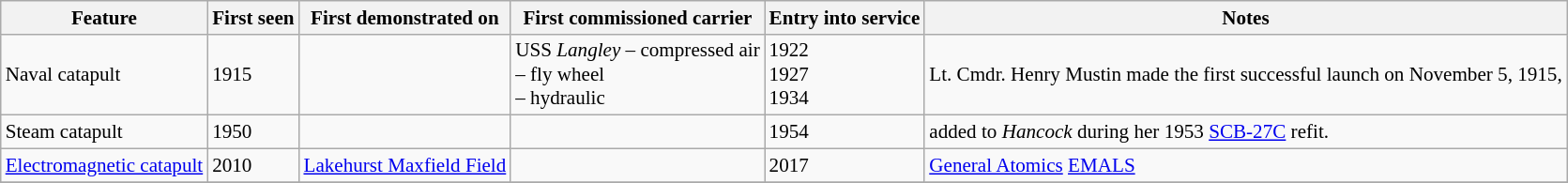<table class="wikitable sortable"  style="font-size: 88%;">
<tr>
<th>Feature</th>
<th>First seen</th>
<th>First demonstrated on</th>
<th>First commissioned carrier</th>
<th>Entry into service</th>
<th>Notes</th>
</tr>
<tr>
<td>Naval catapult</td>
<td>1915</td>
<td></td>
<td>USS <em>Langley</em> – compressed air<br>   – fly wheel<br> – hydraulic</td>
<td>1922<br>1927<br>1934</td>
<td>Lt. Cmdr. Henry Mustin made the first successful launch on November 5, 1915,</td>
</tr>
<tr>
<td>Steam catapult</td>
<td>1950</td>
<td></td>
<td></td>
<td>1954</td>
<td>added to <em>Hancock</em> during her 1953 <a href='#'>SCB-27C</a> refit.</td>
</tr>
<tr>
<td><a href='#'>Electromagnetic catapult</a></td>
<td>2010</td>
<td><a href='#'>Lakehurst Maxfield Field</a></td>
<td></td>
<td>2017</td>
<td><a href='#'>General Atomics</a> <a href='#'>EMALS</a></td>
</tr>
<tr>
</tr>
</table>
